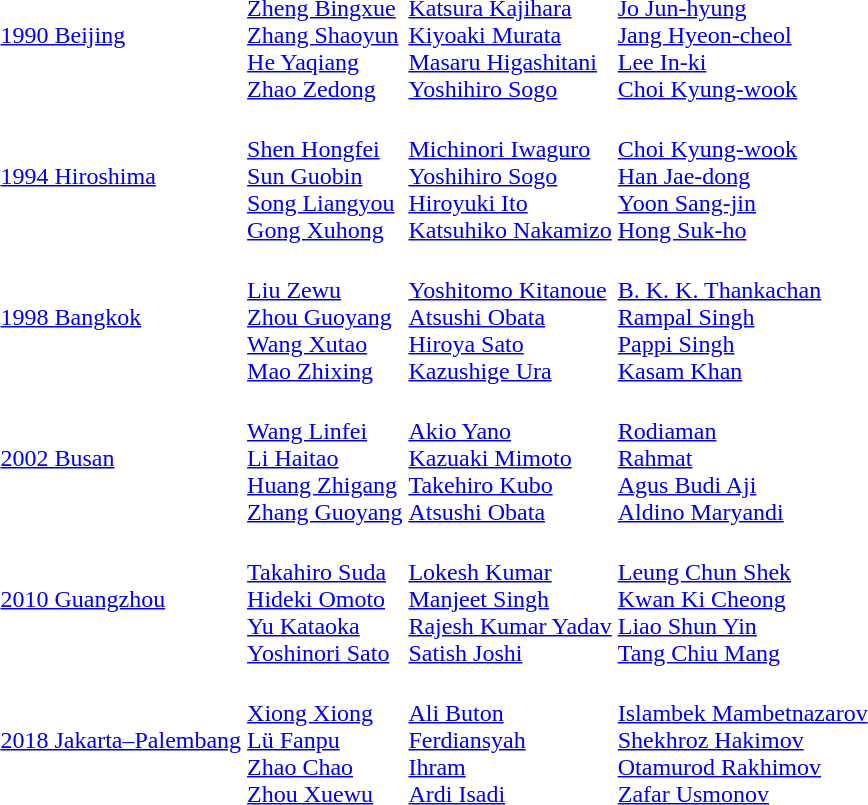<table>
<tr>
<td><a href='#'>1990 Beijing</a></td>
<td><br><a href='#'>Zheng Bingxue</a><br><a href='#'>Zhang Shaoyun</a><br><a href='#'>He Yaqiang</a><br><a href='#'>Zhao Zedong</a></td>
<td><br><a href='#'>Katsura Kajihara</a><br><a href='#'>Kiyoaki Murata</a><br><a href='#'>Masaru Higashitani</a><br><a href='#'>Yoshihiro Sogo</a></td>
<td><br><a href='#'>Jo Jun-hyung</a><br><a href='#'>Jang Hyeon-cheol</a><br><a href='#'>Lee In-ki</a><br><a href='#'>Choi Kyung-wook</a></td>
</tr>
<tr>
<td><a href='#'>1994 Hiroshima</a></td>
<td><br><a href='#'>Shen Hongfei</a><br><a href='#'>Sun Guobin</a><br><a href='#'>Song Liangyou</a><br><a href='#'>Gong Xuhong</a></td>
<td><br><a href='#'>Michinori Iwaguro</a><br><a href='#'>Yoshihiro Sogo</a><br><a href='#'>Hiroyuki Ito</a><br><a href='#'>Katsuhiko Nakamizo</a></td>
<td><br><a href='#'>Choi Kyung-wook</a><br><a href='#'>Han Jae-dong</a><br><a href='#'>Yoon Sang-jin</a><br><a href='#'>Hong Suk-ho</a></td>
</tr>
<tr>
<td><a href='#'>1998 Bangkok</a></td>
<td><br><a href='#'>Liu Zewu</a><br><a href='#'>Zhou Guoyang</a><br><a href='#'>Wang Xutao</a><br><a href='#'>Mao Zhixing</a></td>
<td><br><a href='#'>Yoshitomo Kitanoue</a><br><a href='#'>Atsushi Obata</a><br><a href='#'>Hiroya Sato</a><br><a href='#'>Kazushige Ura</a></td>
<td><br><a href='#'>B. K. K. Thankachan</a><br><a href='#'>Rampal Singh</a><br><a href='#'>Pappi Singh</a><br><a href='#'>Kasam Khan</a></td>
</tr>
<tr>
<td><a href='#'>2002 Busan</a></td>
<td><br><a href='#'>Wang Linfei</a><br><a href='#'>Li Haitao</a><br><a href='#'>Huang Zhigang</a><br><a href='#'>Zhang Guoyang</a></td>
<td><br><a href='#'>Akio Yano</a><br><a href='#'>Kazuaki Mimoto</a><br><a href='#'>Takehiro Kubo</a><br><a href='#'>Atsushi Obata</a></td>
<td><br><a href='#'>Rodiaman</a><br><a href='#'>Rahmat</a><br><a href='#'>Agus Budi Aji</a><br><a href='#'>Aldino Maryandi</a></td>
</tr>
<tr>
<td><a href='#'>2010 Guangzhou</a></td>
<td><br><a href='#'>Takahiro Suda</a><br><a href='#'>Hideki Omoto</a><br><a href='#'>Yu Kataoka</a><br><a href='#'>Yoshinori Sato</a></td>
<td><br><a href='#'>Lokesh Kumar</a><br><a href='#'>Manjeet Singh</a><br><a href='#'>Rajesh Kumar Yadav</a><br><a href='#'>Satish Joshi</a></td>
<td><br><a href='#'>Leung Chun Shek</a><br><a href='#'>Kwan Ki Cheong</a><br><a href='#'>Liao Shun Yin</a><br><a href='#'>Tang Chiu Mang</a></td>
</tr>
<tr>
<td><a href='#'>2018 Jakarta–Palembang</a></td>
<td><br><a href='#'>Xiong Xiong</a><br><a href='#'>Lü Fanpu</a><br><a href='#'>Zhao Chao</a><br><a href='#'>Zhou Xuewu</a></td>
<td><br><a href='#'>Ali Buton</a><br><a href='#'>Ferdiansyah</a><br><a href='#'>Ihram</a><br><a href='#'>Ardi Isadi</a></td>
<td><br><a href='#'>Islambek Mambetnazarov</a><br><a href='#'>Shekhroz Hakimov</a><br><a href='#'>Otamurod Rakhimov</a><br><a href='#'>Zafar Usmonov</a></td>
</tr>
</table>
